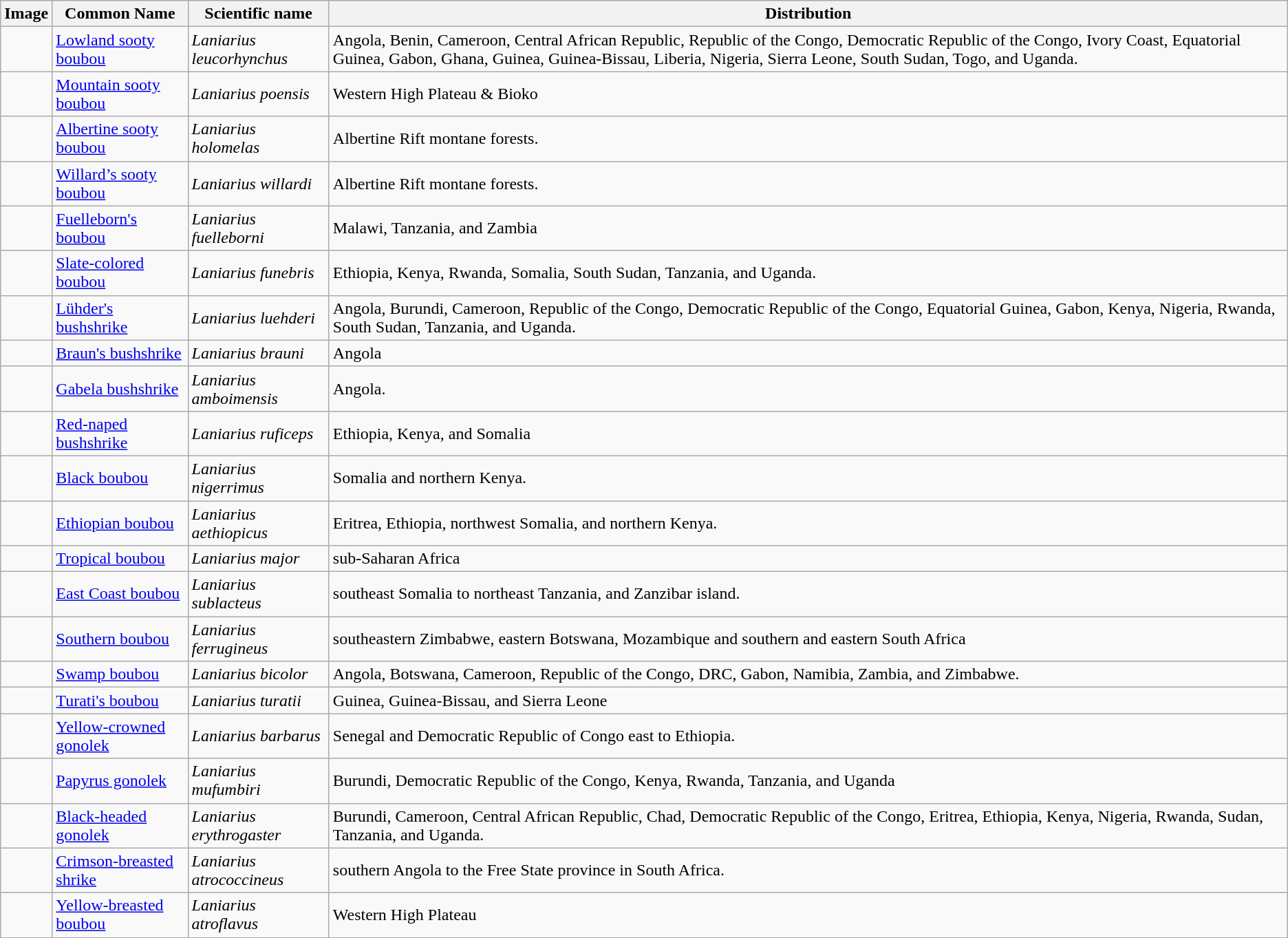<table class="wikitable">
<tr>
<th>Image</th>
<th>Common Name</th>
<th>Scientific name</th>
<th>Distribution</th>
</tr>
<tr>
<td></td>
<td><a href='#'>Lowland sooty boubou</a></td>
<td><em>Laniarius leucorhynchus</em></td>
<td>Angola, Benin, Cameroon, Central African Republic, Republic of the Congo, Democratic Republic of the Congo, Ivory Coast, Equatorial Guinea, Gabon, Ghana, Guinea, Guinea-Bissau, Liberia, Nigeria, Sierra Leone, South Sudan, Togo, and Uganda.</td>
</tr>
<tr>
<td></td>
<td><a href='#'>Mountain sooty boubou</a></td>
<td><em>Laniarius poensis</em></td>
<td>Western High Plateau & Bioko</td>
</tr>
<tr>
<td></td>
<td><a href='#'>Albertine sooty boubou</a></td>
<td><em>Laniarius holomelas</em></td>
<td>Albertine Rift montane forests.</td>
</tr>
<tr>
<td></td>
<td><a href='#'>Willard’s sooty boubou</a></td>
<td><em>Laniarius willardi</em></td>
<td>Albertine Rift montane forests.</td>
</tr>
<tr>
<td></td>
<td><a href='#'>Fuelleborn's boubou</a></td>
<td><em>Laniarius fuelleborni</em></td>
<td>Malawi, Tanzania, and Zambia</td>
</tr>
<tr>
<td></td>
<td><a href='#'>Slate-colored boubou</a></td>
<td><em>Laniarius funebris</em></td>
<td>Ethiopia, Kenya, Rwanda, Somalia, South Sudan, Tanzania, and Uganda.</td>
</tr>
<tr>
<td></td>
<td><a href='#'>Lühder's bushshrike</a></td>
<td><em>Laniarius luehderi</em></td>
<td>Angola, Burundi, Cameroon, Republic of the Congo, Democratic Republic of the Congo, Equatorial Guinea, Gabon, Kenya, Nigeria, Rwanda, South Sudan, Tanzania, and Uganda.</td>
</tr>
<tr>
<td></td>
<td><a href='#'>Braun's bushshrike</a></td>
<td><em>Laniarius brauni</em></td>
<td>Angola</td>
</tr>
<tr>
<td></td>
<td><a href='#'>Gabela bushshrike</a></td>
<td><em>Laniarius amboimensis</em></td>
<td>Angola.</td>
</tr>
<tr>
<td></td>
<td><a href='#'>Red-naped bushshrike</a></td>
<td><em>Laniarius ruficeps</em></td>
<td>Ethiopia, Kenya, and Somalia</td>
</tr>
<tr>
<td></td>
<td><a href='#'>Black boubou</a></td>
<td><em>Laniarius nigerrimus</em></td>
<td>Somalia and northern Kenya.</td>
</tr>
<tr>
<td></td>
<td><a href='#'>Ethiopian boubou</a></td>
<td><em>Laniarius aethiopicus</em></td>
<td>Eritrea, Ethiopia, northwest Somalia, and northern Kenya.</td>
</tr>
<tr>
<td></td>
<td><a href='#'>Tropical boubou</a></td>
<td><em>Laniarius major</em></td>
<td>sub-Saharan Africa</td>
</tr>
<tr>
<td></td>
<td><a href='#'>East Coast boubou</a></td>
<td><em>Laniarius sublacteus</em></td>
<td>southeast Somalia to northeast Tanzania, and Zanzibar island.</td>
</tr>
<tr>
<td></td>
<td><a href='#'>Southern boubou</a></td>
<td><em>Laniarius ferrugineus</em></td>
<td>southeastern Zimbabwe, eastern Botswana, Mozambique and southern and eastern South Africa</td>
</tr>
<tr>
<td></td>
<td><a href='#'>Swamp boubou</a></td>
<td><em>Laniarius bicolor</em></td>
<td>Angola, Botswana, Cameroon, Republic of the Congo, DRC, Gabon, Namibia, Zambia, and Zimbabwe.</td>
</tr>
<tr>
<td></td>
<td><a href='#'>Turati's boubou</a></td>
<td><em>Laniarius turatii</em></td>
<td>Guinea, Guinea-Bissau, and Sierra Leone</td>
</tr>
<tr>
<td></td>
<td><a href='#'>Yellow-crowned gonolek</a></td>
<td><em>Laniarius barbarus</em></td>
<td>Senegal and Democratic Republic of Congo east to Ethiopia.</td>
</tr>
<tr>
<td></td>
<td><a href='#'>Papyrus gonolek</a></td>
<td><em>Laniarius mufumbiri</em></td>
<td>Burundi, Democratic Republic of the Congo, Kenya, Rwanda, Tanzania, and Uganda</td>
</tr>
<tr>
<td></td>
<td><a href='#'>Black-headed gonolek</a></td>
<td><em>Laniarius erythrogaster</em></td>
<td>Burundi, Cameroon, Central African Republic, Chad, Democratic Republic of the Congo, Eritrea, Ethiopia, Kenya, Nigeria, Rwanda, Sudan, Tanzania, and Uganda.</td>
</tr>
<tr>
<td></td>
<td><a href='#'>Crimson-breasted shrike</a></td>
<td><em>Laniarius atrococcineus</em></td>
<td>southern Angola to the Free State province in South Africa.</td>
</tr>
<tr>
<td></td>
<td><a href='#'>Yellow-breasted boubou</a></td>
<td><em>Laniarius atroflavus</em></td>
<td>Western High Plateau</td>
</tr>
<tr>
</tr>
</table>
